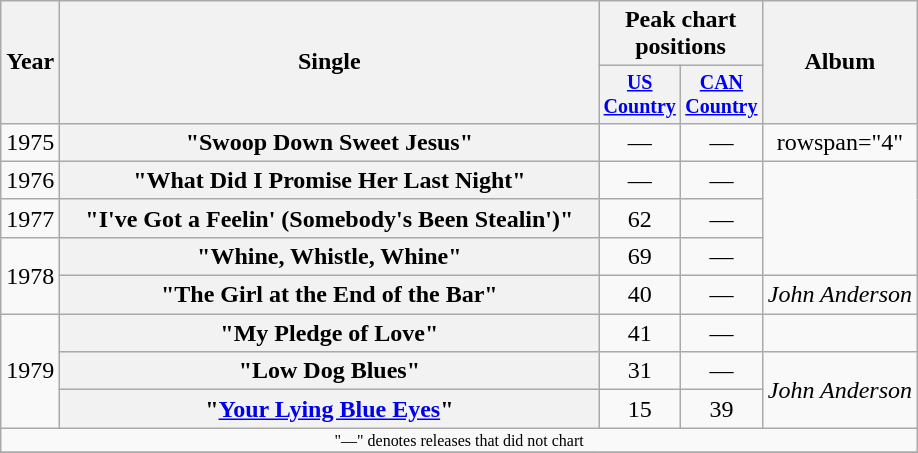<table class="wikitable plainrowheaders" style="text-align:center;">
<tr>
<th rowspan="2">Year</th>
<th rowspan="2" style="width:22em;">Single</th>
<th colspan="2">Peak chart<br>positions</th>
<th rowspan="2">Album</th>
</tr>
<tr style="font-size:smaller;">
<th width="45"><a href='#'>US Country</a><br></th>
<th width="45"><a href='#'>CAN Country</a><br></th>
</tr>
<tr>
<td>1975</td>
<th scope="row">"Swoop Down Sweet Jesus"</th>
<td>—</td>
<td>—</td>
<td>rowspan="4" </td>
</tr>
<tr>
<td>1976</td>
<th scope="row">"What Did I Promise Her Last Night"</th>
<td>—</td>
<td>—</td>
</tr>
<tr>
<td>1977</td>
<th scope="row">"I've Got a Feelin' (Somebody's Been Stealin')"</th>
<td>62</td>
<td>—</td>
</tr>
<tr>
<td rowspan="2">1978</td>
<th scope="row">"Whine, Whistle, Whine"</th>
<td>69</td>
<td>—</td>
</tr>
<tr>
<th scope="row">"The Girl at the End of the Bar"</th>
<td>40</td>
<td>—</td>
<td align="left"><em>John Anderson</em></td>
</tr>
<tr>
<td rowspan="3">1979</td>
<th scope="row">"My Pledge of Love"</th>
<td>41</td>
<td>—</td>
<td></td>
</tr>
<tr>
<th scope="row">"Low Dog Blues"</th>
<td>31</td>
<td>—</td>
<td align="left" rowspan="2"><em>John Anderson</em></td>
</tr>
<tr>
<th scope="row">"<a href='#'>Your Lying Blue Eyes</a>"</th>
<td>15</td>
<td>39</td>
</tr>
<tr>
<td colspan="10" style="font-size:8pt">"—" denotes releases that did not chart</td>
</tr>
<tr>
</tr>
</table>
